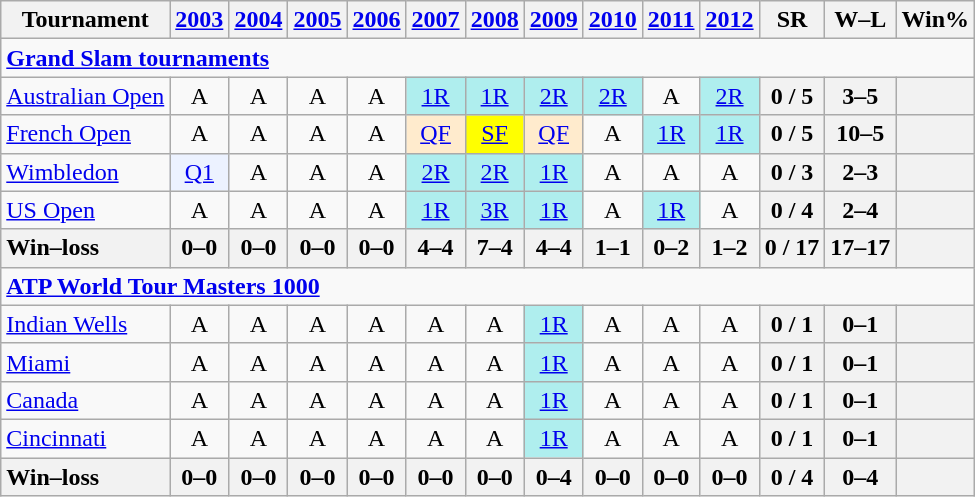<table class=wikitable style=text-align:center>
<tr>
<th>Tournament</th>
<th><a href='#'>2003</a></th>
<th><a href='#'>2004</a></th>
<th><a href='#'>2005</a></th>
<th><a href='#'>2006</a></th>
<th><a href='#'>2007</a></th>
<th><a href='#'>2008</a></th>
<th><a href='#'>2009</a></th>
<th><a href='#'>2010</a></th>
<th><a href='#'>2011</a></th>
<th><a href='#'>2012</a></th>
<th>SR</th>
<th>W–L</th>
<th>Win%</th>
</tr>
<tr>
<td colspan=25 style=text-align:left><a href='#'><strong>Grand Slam tournaments</strong></a></td>
</tr>
<tr>
<td align=left><a href='#'>Australian Open</a></td>
<td>A</td>
<td>A</td>
<td>A</td>
<td>A</td>
<td bgcolor=afeeee><a href='#'>1R</a></td>
<td bgcolor=afeeee><a href='#'>1R</a></td>
<td bgcolor=afeeee><a href='#'>2R</a></td>
<td bgcolor=afeeee><a href='#'>2R</a></td>
<td>A</td>
<td bgcolor=afeeee><a href='#'>2R</a></td>
<th>0 / 5</th>
<th>3–5</th>
<th></th>
</tr>
<tr>
<td align=left><a href='#'>French Open</a></td>
<td>A</td>
<td>A</td>
<td>A</td>
<td>A</td>
<td bgcolor=ffebcd><a href='#'>QF</a></td>
<td bgcolor=yellow><a href='#'>SF</a></td>
<td bgcolor=ffebcd><a href='#'>QF</a></td>
<td>A</td>
<td bgcolor=afeeee><a href='#'>1R</a></td>
<td bgcolor=afeeee><a href='#'>1R</a></td>
<th>0 / 5</th>
<th>10–5</th>
<th></th>
</tr>
<tr>
<td align=left><a href='#'>Wimbledon</a></td>
<td bgcolor=ecf2ff><a href='#'>Q1</a></td>
<td>A</td>
<td>A</td>
<td>A</td>
<td bgcolor=afeeee><a href='#'>2R</a></td>
<td bgcolor=afeeee><a href='#'>2R</a></td>
<td bgcolor=afeeee><a href='#'>1R</a></td>
<td>A</td>
<td>A</td>
<td>A</td>
<th>0 / 3</th>
<th>2–3</th>
<th></th>
</tr>
<tr>
<td align=left><a href='#'>US Open</a></td>
<td>A</td>
<td>A</td>
<td>A</td>
<td>A</td>
<td bgcolor=afeeee><a href='#'>1R</a></td>
<td bgcolor=afeeee><a href='#'>3R</a></td>
<td bgcolor=afeeee><a href='#'>1R</a></td>
<td>A</td>
<td bgcolor=afeeee><a href='#'>1R</a></td>
<td>A</td>
<th>0 / 4</th>
<th>2–4</th>
<th></th>
</tr>
<tr>
<th style=text-align:left>Win–loss</th>
<th>0–0</th>
<th>0–0</th>
<th>0–0</th>
<th>0–0</th>
<th>4–4</th>
<th>7–4</th>
<th>4–4</th>
<th>1–1</th>
<th>0–2</th>
<th>1–2</th>
<th>0 / 17</th>
<th>17–17</th>
<th></th>
</tr>
<tr>
<td colspan=18 align=left><strong><a href='#'>ATP World Tour Masters 1000</a></strong></td>
</tr>
<tr>
<td align=left><a href='#'>Indian Wells</a></td>
<td>A</td>
<td>A</td>
<td>A</td>
<td>A</td>
<td>A</td>
<td>A</td>
<td bgcolor=afeeee><a href='#'>1R</a></td>
<td>A</td>
<td>A</td>
<td>A</td>
<th>0 / 1</th>
<th>0–1</th>
<th></th>
</tr>
<tr>
<td align=left><a href='#'>Miami</a></td>
<td>A</td>
<td>A</td>
<td>A</td>
<td>A</td>
<td>A</td>
<td>A</td>
<td bgcolor=afeeee><a href='#'>1R</a></td>
<td>A</td>
<td>A</td>
<td>A</td>
<th>0 / 1</th>
<th>0–1</th>
<th></th>
</tr>
<tr>
<td align=left><a href='#'>Canada</a></td>
<td>A</td>
<td>A</td>
<td>A</td>
<td>A</td>
<td>A</td>
<td>A</td>
<td bgcolor=afeeee><a href='#'>1R</a></td>
<td>A</td>
<td>A</td>
<td>A</td>
<th>0 / 1</th>
<th>0–1</th>
<th></th>
</tr>
<tr>
<td align=left><a href='#'>Cincinnati</a></td>
<td>A</td>
<td>A</td>
<td>A</td>
<td>A</td>
<td>A</td>
<td>A</td>
<td bgcolor=afeeee><a href='#'>1R</a></td>
<td>A</td>
<td>A</td>
<td>A</td>
<th>0 / 1</th>
<th>0–1</th>
<th></th>
</tr>
<tr>
<th style=text-align:left>Win–loss</th>
<th>0–0</th>
<th>0–0</th>
<th>0–0</th>
<th>0–0</th>
<th>0–0</th>
<th>0–0</th>
<th>0–4</th>
<th>0–0</th>
<th>0–0</th>
<th>0–0</th>
<th>0 / 4</th>
<th>0–4</th>
<th></th>
</tr>
</table>
